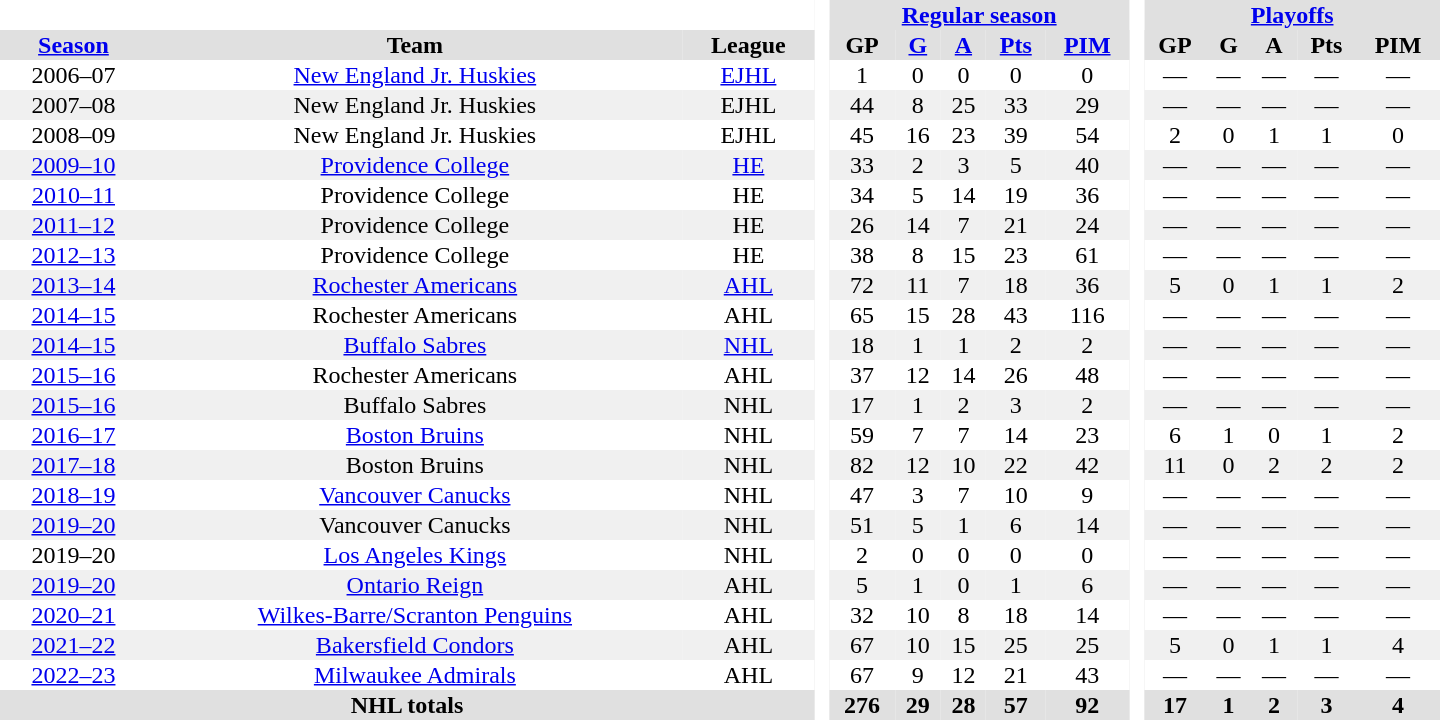<table border="0" cellpadding="1" cellspacing="0" style="text-align:center; width:60em;">
<tr style="background:#e0e0e0;">
<th colspan="3"  bgcolor="#ffffff"> </th>
<th rowspan="99" bgcolor="#ffffff"> </th>
<th colspan="5"><a href='#'>Regular season</a></th>
<th rowspan="99" bgcolor="#ffffff"> </th>
<th colspan="5"><a href='#'>Playoffs</a></th>
</tr>
<tr style="background:#e0e0e0;">
<th><a href='#'>Season</a></th>
<th>Team</th>
<th>League</th>
<th>GP</th>
<th><a href='#'>G</a></th>
<th><a href='#'>A</a></th>
<th><a href='#'>Pts</a></th>
<th><a href='#'>PIM</a></th>
<th>GP</th>
<th>G</th>
<th>A</th>
<th>Pts</th>
<th>PIM</th>
</tr>
<tr>
<td>2006–07</td>
<td><a href='#'>New England Jr. Huskies</a></td>
<td><a href='#'>EJHL</a></td>
<td>1</td>
<td>0</td>
<td>0</td>
<td>0</td>
<td>0</td>
<td>—</td>
<td>—</td>
<td>—</td>
<td>—</td>
<td>—</td>
</tr>
<tr bgcolor="#f0f0f0">
<td>2007–08</td>
<td>New England Jr. Huskies</td>
<td>EJHL</td>
<td>44</td>
<td>8</td>
<td>25</td>
<td>33</td>
<td>29</td>
<td>—</td>
<td>—</td>
<td>—</td>
<td>—</td>
<td>—</td>
</tr>
<tr>
<td>2008–09</td>
<td>New England Jr. Huskies</td>
<td>EJHL</td>
<td>45</td>
<td>16</td>
<td>23</td>
<td>39</td>
<td>54</td>
<td>2</td>
<td>0</td>
<td>1</td>
<td>1</td>
<td>0</td>
</tr>
<tr bgcolor="#f0f0f0">
<td><a href='#'>2009–10</a></td>
<td><a href='#'>Providence College</a></td>
<td><a href='#'>HE</a></td>
<td>33</td>
<td>2</td>
<td>3</td>
<td>5</td>
<td>40</td>
<td>—</td>
<td>—</td>
<td>—</td>
<td>—</td>
<td>—</td>
</tr>
<tr>
<td><a href='#'>2010–11</a></td>
<td>Providence College</td>
<td>HE</td>
<td>34</td>
<td>5</td>
<td>14</td>
<td>19</td>
<td>36</td>
<td>—</td>
<td>—</td>
<td>—</td>
<td>—</td>
<td>—</td>
</tr>
<tr bgcolor="#f0f0f0">
<td><a href='#'>2011–12</a></td>
<td>Providence College</td>
<td>HE</td>
<td>26</td>
<td>14</td>
<td>7</td>
<td>21</td>
<td>24</td>
<td>—</td>
<td>—</td>
<td>—</td>
<td>—</td>
<td>—</td>
</tr>
<tr>
<td><a href='#'>2012–13</a></td>
<td>Providence College</td>
<td>HE</td>
<td>38</td>
<td>8</td>
<td>15</td>
<td>23</td>
<td>61</td>
<td>—</td>
<td>—</td>
<td>—</td>
<td>—</td>
<td>—</td>
</tr>
<tr bgcolor="#f0f0f0">
<td><a href='#'>2013–14</a></td>
<td><a href='#'>Rochester Americans</a></td>
<td><a href='#'>AHL</a></td>
<td>72</td>
<td>11</td>
<td>7</td>
<td>18</td>
<td>36</td>
<td>5</td>
<td>0</td>
<td>1</td>
<td>1</td>
<td>2</td>
</tr>
<tr>
<td><a href='#'>2014–15</a></td>
<td>Rochester Americans</td>
<td>AHL</td>
<td>65</td>
<td>15</td>
<td>28</td>
<td>43</td>
<td>116</td>
<td>—</td>
<td>—</td>
<td>—</td>
<td>—</td>
<td>—</td>
</tr>
<tr bgcolor="#f0f0f0">
<td><a href='#'>2014–15</a></td>
<td><a href='#'>Buffalo Sabres</a></td>
<td><a href='#'>NHL</a></td>
<td>18</td>
<td>1</td>
<td>1</td>
<td>2</td>
<td>2</td>
<td>—</td>
<td>—</td>
<td>—</td>
<td>—</td>
<td>—</td>
</tr>
<tr>
<td><a href='#'>2015–16</a></td>
<td>Rochester Americans</td>
<td>AHL</td>
<td>37</td>
<td>12</td>
<td>14</td>
<td>26</td>
<td>48</td>
<td>—</td>
<td>—</td>
<td>—</td>
<td>—</td>
<td>—</td>
</tr>
<tr bgcolor="#f0f0f0">
<td><a href='#'>2015–16</a></td>
<td>Buffalo Sabres</td>
<td>NHL</td>
<td>17</td>
<td>1</td>
<td>2</td>
<td>3</td>
<td>2</td>
<td>—</td>
<td>—</td>
<td>—</td>
<td>—</td>
<td>—</td>
</tr>
<tr>
<td><a href='#'>2016–17</a></td>
<td><a href='#'>Boston Bruins</a></td>
<td>NHL</td>
<td>59</td>
<td>7</td>
<td>7</td>
<td>14</td>
<td>23</td>
<td>6</td>
<td>1</td>
<td>0</td>
<td>1</td>
<td>2</td>
</tr>
<tr bgcolor="#f0f0f0">
<td><a href='#'>2017–18</a></td>
<td>Boston Bruins</td>
<td>NHL</td>
<td>82</td>
<td>12</td>
<td>10</td>
<td>22</td>
<td>42</td>
<td>11</td>
<td>0</td>
<td>2</td>
<td>2</td>
<td>2</td>
</tr>
<tr>
<td><a href='#'>2018–19</a></td>
<td><a href='#'>Vancouver Canucks</a></td>
<td>NHL</td>
<td>47</td>
<td>3</td>
<td>7</td>
<td>10</td>
<td>9</td>
<td>—</td>
<td>—</td>
<td>—</td>
<td>—</td>
<td>—</td>
</tr>
<tr bgcolor="#f0f0f0">
<td><a href='#'>2019–20</a></td>
<td>Vancouver Canucks</td>
<td>NHL</td>
<td>51</td>
<td>5</td>
<td>1</td>
<td>6</td>
<td>14</td>
<td>—</td>
<td>—</td>
<td>—</td>
<td>—</td>
<td>—</td>
</tr>
<tr>
<td>2019–20</td>
<td><a href='#'>Los Angeles Kings</a></td>
<td>NHL</td>
<td>2</td>
<td>0</td>
<td>0</td>
<td>0</td>
<td>0</td>
<td>—</td>
<td>—</td>
<td>—</td>
<td>—</td>
<td>—</td>
</tr>
<tr bgcolor="#f0f0f0">
<td><a href='#'>2019–20</a></td>
<td><a href='#'>Ontario Reign</a></td>
<td>AHL</td>
<td>5</td>
<td>1</td>
<td>0</td>
<td>1</td>
<td>6</td>
<td>—</td>
<td>—</td>
<td>—</td>
<td>—</td>
<td>—</td>
</tr>
<tr>
<td><a href='#'>2020–21</a></td>
<td><a href='#'>Wilkes-Barre/Scranton Penguins</a></td>
<td>AHL</td>
<td>32</td>
<td>10</td>
<td>8</td>
<td>18</td>
<td>14</td>
<td>—</td>
<td>—</td>
<td>—</td>
<td>—</td>
<td>—</td>
</tr>
<tr bgcolor="#f0f0f0">
<td><a href='#'>2021–22</a></td>
<td><a href='#'>Bakersfield Condors</a></td>
<td>AHL</td>
<td>67</td>
<td>10</td>
<td>15</td>
<td>25</td>
<td>25</td>
<td>5</td>
<td>0</td>
<td>1</td>
<td>1</td>
<td>4</td>
</tr>
<tr>
<td><a href='#'>2022–23</a></td>
<td><a href='#'>Milwaukee Admirals</a></td>
<td>AHL</td>
<td>67</td>
<td>9</td>
<td>12</td>
<td>21</td>
<td>43</td>
<td>—</td>
<td>—</td>
<td>—</td>
<td>—</td>
<td>—</td>
</tr>
<tr ALIGN="center" bgcolor="#e0e0e0">
<th colspan="3">NHL totals</th>
<th>276</th>
<th>29</th>
<th>28</th>
<th>57</th>
<th>92</th>
<th>17</th>
<th>1</th>
<th>2</th>
<th>3</th>
<th>4</th>
</tr>
</table>
